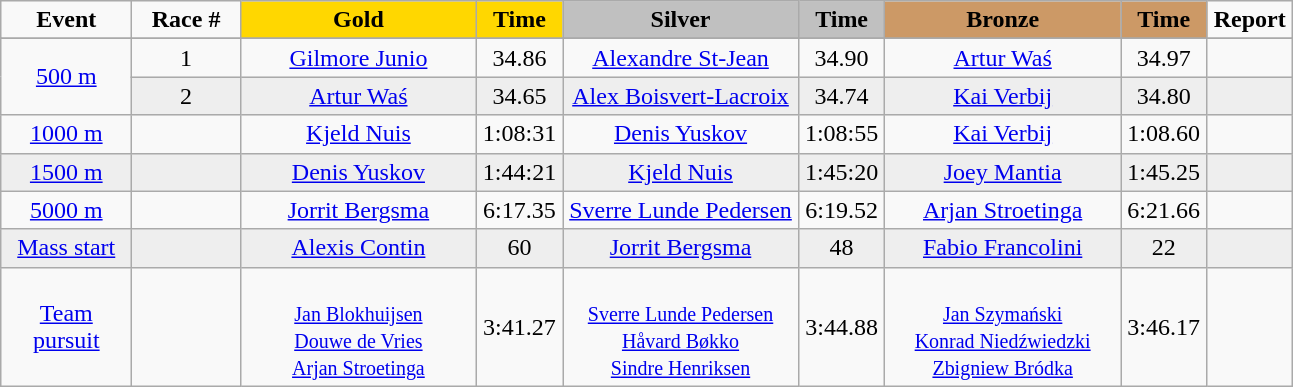<table class="wikitable">
<tr>
<td width="80" align="center"><strong>Event</strong></td>
<td width="65" align="center"><strong>Race #</strong></td>
<td width="150" bgcolor="gold" align="center"><strong>Gold</strong></td>
<td width="50" bgcolor="gold" align="center"><strong>Time</strong></td>
<td width="150" bgcolor="silver" align="center"><strong>Silver</strong></td>
<td width="50" bgcolor="silver" align="center"><strong>Time</strong></td>
<td width="150" bgcolor="#CC9966" align="center"><strong>Bronze</strong></td>
<td width="50" bgcolor="#CC9966" align="center"><strong>Time</strong></td>
<td width="50" align="center"><strong>Report</strong></td>
</tr>
<tr bgcolor="#cccccc">
</tr>
<tr>
<td rowspan=2 align="center"><a href='#'>500 m</a></td>
<td align="center">1</td>
<td align="center"><a href='#'>Gilmore Junio</a><br><small></small></td>
<td align="center">34.86</td>
<td align="center"><a href='#'>Alexandre St-Jean</a><br><small></small></td>
<td align="center">34.90</td>
<td align="center"><a href='#'>Artur Waś</a><br><small></small></td>
<td align="center">34.97</td>
<td align="center"></td>
</tr>
<tr bgcolor="#eeeeee">
<td align="center">2</td>
<td align="center"><a href='#'>Artur Waś</a><br><small></small></td>
<td align="center">34.65</td>
<td align="center"><a href='#'>Alex Boisvert-Lacroix</a><br><small></small></td>
<td align="center">34.74</td>
<td align="center"><a href='#'>Kai Verbij</a><br><small></small></td>
<td align="center">34.80</td>
<td align="center"></td>
</tr>
<tr>
<td align="center"><a href='#'>1000 m</a></td>
<td align="center"></td>
<td align="center"><a href='#'>Kjeld Nuis</a><br><small></small></td>
<td align="center">1:08:31</td>
<td align="center"><a href='#'>Denis Yuskov</a><br><small></small></td>
<td align="center">1:08:55</td>
<td align="center"><a href='#'>Kai Verbij</a><br><small></small></td>
<td align="center">1:08.60</td>
<td align="center"></td>
</tr>
<tr bgcolor="#eeeeee">
<td align="center"><a href='#'>1500 m</a></td>
<td align="center"></td>
<td align="center"><a href='#'>Denis Yuskov</a><br><small></small></td>
<td align="center">1:44:21</td>
<td align="center"><a href='#'>Kjeld Nuis</a><br><small></small></td>
<td align="center">1:45:20</td>
<td align="center"><a href='#'>Joey Mantia</a><br><small></small></td>
<td align="center">1:45.25</td>
<td align="center"></td>
</tr>
<tr>
<td align="center"><a href='#'>5000 m</a></td>
<td align="center"></td>
<td align="center"><a href='#'>Jorrit Bergsma</a><br><small></small></td>
<td align="center">6:17.35</td>
<td align="center"><a href='#'>Sverre Lunde Pedersen</a><br><small></small></td>
<td align="center">6:19.52</td>
<td align="center"><a href='#'>Arjan Stroetinga</a><br><small></small></td>
<td align="center">6:21.66</td>
<td align="center"></td>
</tr>
<tr bgcolor="#eeeeee">
<td align="center"><a href='#'>Mass start</a></td>
<td align="center"></td>
<td align="center"><a href='#'>Alexis Contin</a><br><small></small></td>
<td align="center">60 </td>
<td align="center"><a href='#'>Jorrit Bergsma</a><br><small></small></td>
<td align="center">48 </td>
<td align="center"><a href='#'>Fabio Francolini</a><br><small></small></td>
<td align="center">22 </td>
<td align="center"></td>
</tr>
<tr>
<td align="center"><a href='#'>Team pursuit</a></td>
<td align="center"></td>
<td align="center"><br><small><a href='#'>Jan Blokhuijsen</a><br><a href='#'>Douwe de Vries</a><br><a href='#'>Arjan Stroetinga</a></small></td>
<td align="center">3:41.27</td>
<td align="center"><br><small><a href='#'>Sverre Lunde Pedersen</a><br><a href='#'>Håvard Bøkko</a><br><a href='#'>Sindre Henriksen</a></small></td>
<td align="center">3:44.88</td>
<td align="center"><br><small><a href='#'>Jan Szymański</a><br><a href='#'>Konrad Niedźwiedzki</a><br><a href='#'>Zbigniew Bródka</a></small></td>
<td align="center">3:46.17</td>
<td align="center"></td>
</tr>
</table>
